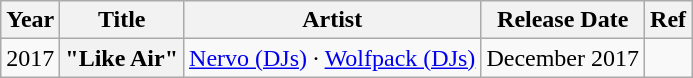<table class="wikitable" style="text-align:center;">
<tr>
<th>Year</th>
<th scope="col">Title</th>
<th scope="col">Artist</th>
<th scope="col">Release Date</th>
<th>Ref</th>
</tr>
<tr>
<td>2017</td>
<th scope="row">"Like Air"</th>
<td><a href='#'>Nervo (DJs)</a> · <a href='#'>Wolfpack (DJs)</a></td>
<td>December 2017</td>
<td></td>
</tr>
</table>
